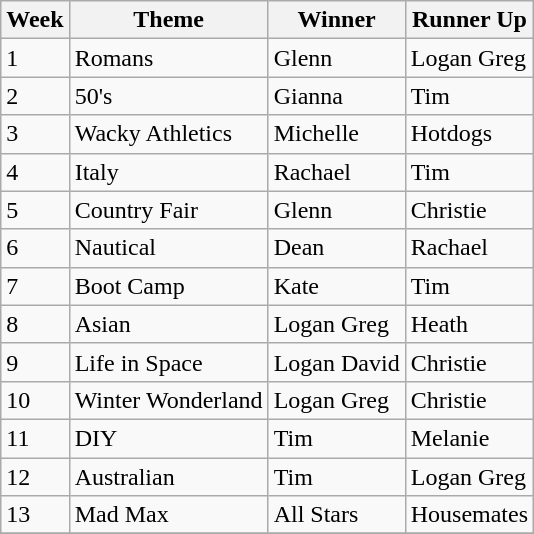<table class="wikitable">
<tr>
<th>Week</th>
<th>Theme</th>
<th>Winner</th>
<th>Runner Up</th>
</tr>
<tr>
<td>1</td>
<td>Romans</td>
<td>Glenn</td>
<td>Logan Greg</td>
</tr>
<tr>
<td>2</td>
<td>50's</td>
<td>Gianna</td>
<td>Tim</td>
</tr>
<tr>
<td>3</td>
<td>Wacky Athletics</td>
<td>Michelle</td>
<td>Hotdogs</td>
</tr>
<tr>
<td>4</td>
<td>Italy</td>
<td>Rachael</td>
<td>Tim</td>
</tr>
<tr>
<td>5</td>
<td>Country Fair</td>
<td>Glenn</td>
<td>Christie</td>
</tr>
<tr>
<td>6</td>
<td>Nautical</td>
<td>Dean</td>
<td>Rachael</td>
</tr>
<tr>
<td>7</td>
<td>Boot Camp</td>
<td>Kate</td>
<td>Tim</td>
</tr>
<tr>
<td>8</td>
<td>Asian</td>
<td>Logan Greg</td>
<td>Heath</td>
</tr>
<tr>
<td>9</td>
<td>Life in Space</td>
<td>Logan David</td>
<td>Christie</td>
</tr>
<tr>
<td>10</td>
<td>Winter Wonderland</td>
<td>Logan Greg</td>
<td>Christie</td>
</tr>
<tr>
<td>11</td>
<td>DIY</td>
<td>Tim</td>
<td>Melanie</td>
</tr>
<tr>
<td>12</td>
<td>Australian</td>
<td>Tim</td>
<td>Logan Greg</td>
</tr>
<tr>
<td>13</td>
<td>Mad Max</td>
<td>All Stars</td>
<td>Housemates</td>
</tr>
<tr>
</tr>
</table>
